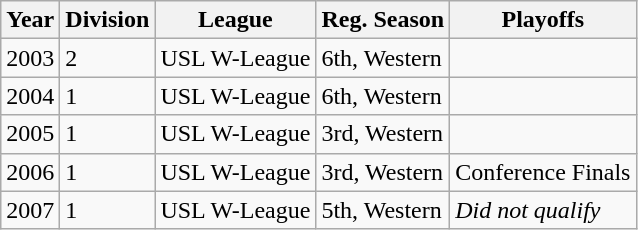<table class="wikitable">
<tr>
<th>Year</th>
<th>Division</th>
<th>League</th>
<th>Reg. Season</th>
<th>Playoffs</th>
</tr>
<tr>
<td>2003</td>
<td>2</td>
<td>USL W-League</td>
<td>6th, Western</td>
<td></td>
</tr>
<tr>
<td>2004</td>
<td>1</td>
<td>USL W-League</td>
<td>6th, Western</td>
<td></td>
</tr>
<tr>
<td>2005</td>
<td>1</td>
<td>USL W-League</td>
<td>3rd, Western</td>
<td></td>
</tr>
<tr>
<td>2006</td>
<td>1</td>
<td>USL W-League</td>
<td>3rd, Western</td>
<td>Conference Finals</td>
</tr>
<tr>
<td>2007</td>
<td>1</td>
<td>USL W-League</td>
<td>5th, Western</td>
<td><em>Did not qualify</em></td>
</tr>
</table>
